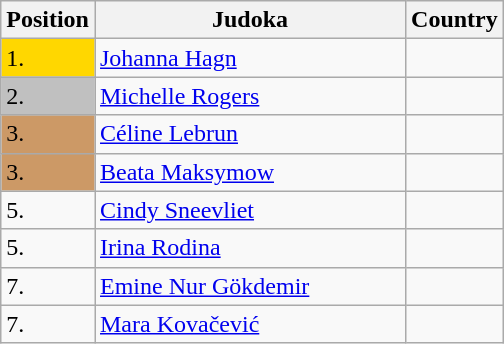<table class=wikitable>
<tr>
<th width=10>Position</th>
<th width=200>Judoka</th>
<th width=10>Country</th>
</tr>
<tr>
<td bgcolor=gold>1.</td>
<td><a href='#'>Johanna Hagn</a></td>
<td></td>
</tr>
<tr>
<td bgcolor="silver">2.</td>
<td><a href='#'>Michelle Rogers</a></td>
<td></td>
</tr>
<tr>
<td bgcolor="CC9966">3.</td>
<td><a href='#'>Céline Lebrun</a></td>
<td></td>
</tr>
<tr>
<td bgcolor="CC9966">3.</td>
<td><a href='#'>Beata Maksymow</a></td>
<td></td>
</tr>
<tr>
<td>5.</td>
<td><a href='#'>Cindy Sneevliet</a></td>
<td></td>
</tr>
<tr>
<td>5.</td>
<td><a href='#'>Irina Rodina</a></td>
<td></td>
</tr>
<tr>
<td>7.</td>
<td><a href='#'>Emine Nur Gökdemir</a></td>
<td></td>
</tr>
<tr>
<td>7.</td>
<td><a href='#'>Mara Kovačević</a></td>
<td></td>
</tr>
</table>
